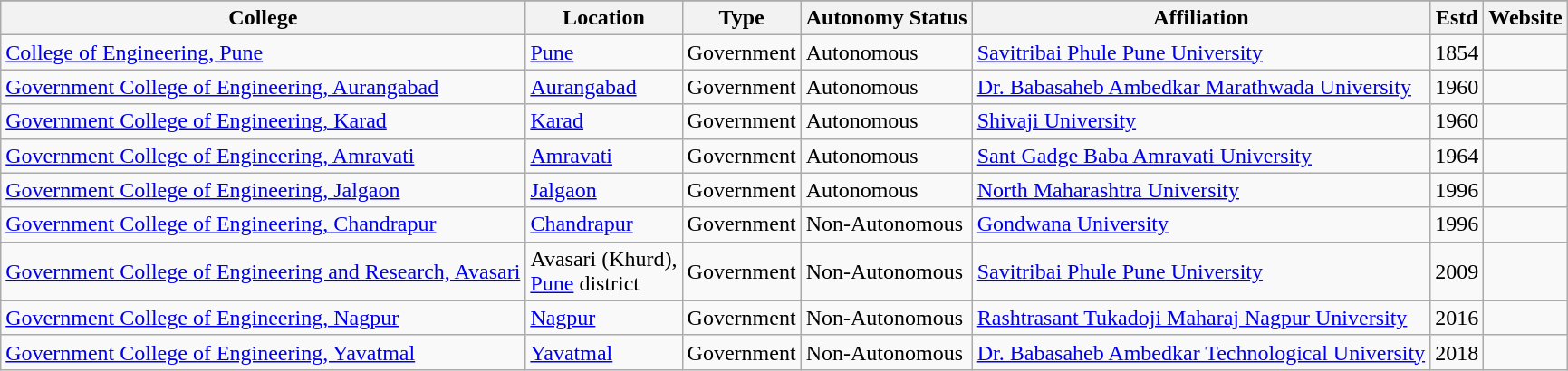<table class="wikitable sortable">
<tr>
</tr>
<tr>
<th>College</th>
<th>Location</th>
<th>Type</th>
<th>Autonomy Status</th>
<th>Affiliation</th>
<th>Estd</th>
<th>Website</th>
</tr>
<tr>
<td><a href='#'>College of Engineering, Pune</a></td>
<td><a href='#'>Pune</a></td>
<td>Government</td>
<td>Autonomous</td>
<td><a href='#'>Savitribai Phule Pune University</a></td>
<td>1854</td>
<td></td>
</tr>
<tr>
<td><a href='#'>Government College of Engineering, Aurangabad</a></td>
<td><a href='#'>Aurangabad</a></td>
<td>Government</td>
<td>Autonomous</td>
<td><a href='#'>Dr. Babasaheb Ambedkar Marathwada University</a></td>
<td>1960</td>
<td></td>
</tr>
<tr>
<td><a href='#'>Government College of Engineering, Karad</a></td>
<td><a href='#'>Karad</a></td>
<td>Government</td>
<td>Autonomous</td>
<td><a href='#'>Shivaji University</a></td>
<td>1960</td>
<td></td>
</tr>
<tr>
<td><a href='#'>Government College of Engineering, Amravati</a></td>
<td><a href='#'>Amravati</a></td>
<td>Government</td>
<td>Autonomous</td>
<td><a href='#'>Sant Gadge Baba Amravati University</a></td>
<td>1964</td>
<td></td>
</tr>
<tr>
<td><a href='#'>Government College of Engineering, Jalgaon</a></td>
<td><a href='#'>Jalgaon</a></td>
<td>Government</td>
<td>Autonomous</td>
<td><a href='#'>North Maharashtra University</a></td>
<td>1996</td>
<td></td>
</tr>
<tr>
<td><a href='#'>Government College of Engineering, Chandrapur</a></td>
<td><a href='#'>Chandrapur</a></td>
<td>Government</td>
<td>Non-Autonomous</td>
<td><a href='#'>Gondwana University</a></td>
<td>1996</td>
<td></td>
</tr>
<tr>
<td><a href='#'>Government College of Engineering and Research, Avasari</a></td>
<td>Avasari (Khurd),<br><a href='#'>Pune</a> district</td>
<td>Government</td>
<td>Non-Autonomous</td>
<td><a href='#'>Savitribai Phule Pune University</a></td>
<td>2009</td>
<td></td>
</tr>
<tr>
<td><a href='#'>Government College of Engineering, Nagpur</a></td>
<td><a href='#'>Nagpur</a></td>
<td>Government</td>
<td>Non-Autonomous</td>
<td><a href='#'>Rashtrasant Tukadoji Maharaj Nagpur University</a></td>
<td>2016</td>
<td></td>
</tr>
<tr>
<td><a href='#'>Government College of Engineering, Yavatmal</a></td>
<td><a href='#'>Yavatmal</a></td>
<td>Government</td>
<td>Non-Autonomous</td>
<td><a href='#'>Dr. Babasaheb Ambedkar Technological University</a></td>
<td>2018</td>
<td></td>
</tr>
</table>
